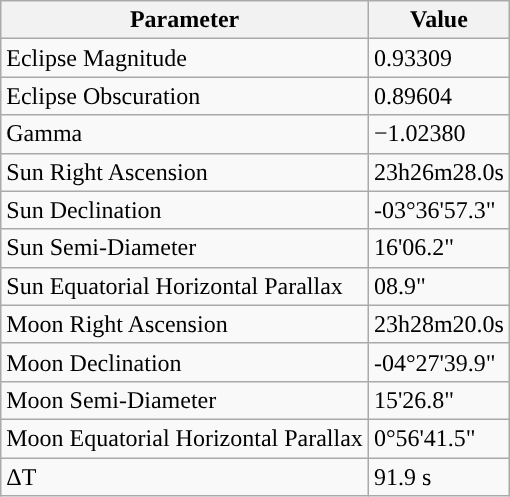<table class="wikitable">
<tr>
<th>Parameter</th>
<th>Value</th>
</tr>
<tr>
<td>Eclipse Magnitude</td>
<td>0.93309</td>
</tr>
<tr>
<td>Eclipse Obscuration</td>
<td>0.89604</td>
</tr>
<tr>
<td>Gamma</td>
<td>−1.02380</td>
</tr>
<tr>
<td>Sun Right Ascension</td>
<td>23h26m28.0s</td>
</tr>
<tr>
<td>Sun Declination</td>
<td>-03°36'57.3"</td>
</tr>
<tr>
<td>Sun Semi-Diameter</td>
<td>16'06.2"</td>
</tr>
<tr>
<td>Sun Equatorial Horizontal Parallax</td>
<td>08.9"</td>
</tr>
<tr>
<td>Moon Right Ascension</td>
<td>23h28m20.0s</td>
</tr>
<tr>
<td>Moon Declination</td>
<td>-04°27'39.9"</td>
</tr>
<tr>
<td>Moon Semi-Diameter</td>
<td>15'26.8"</td>
</tr>
<tr>
<td>Moon Equatorial Horizontal Parallax</td>
<td>0°56'41.5"</td>
</tr>
<tr>
<td>ΔT</td>
<td>91.9 s</td>
</tr>
</table>
